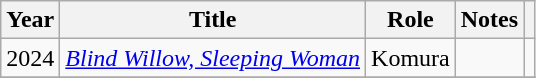<table class="wikitable ">
<tr>
<th>Year</th>
<th>Title</th>
<th>Role</th>
<th>Notes</th>
<th></th>
</tr>
<tr>
<td>2024</td>
<td><em><a href='#'>Blind Willow, Sleeping Woman</a></em></td>
<td>Komura</td>
<td></td>
<td></td>
</tr>
<tr>
</tr>
</table>
